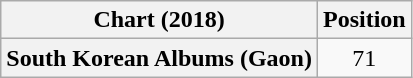<table class="wikitable sortable plainrowheaders" style="text-align:center">
<tr>
<th scope="col">Chart (2018)</th>
<th scope="col">Position</th>
</tr>
<tr>
<th scope="row">South Korean Albums (Gaon)</th>
<td>71</td>
</tr>
</table>
